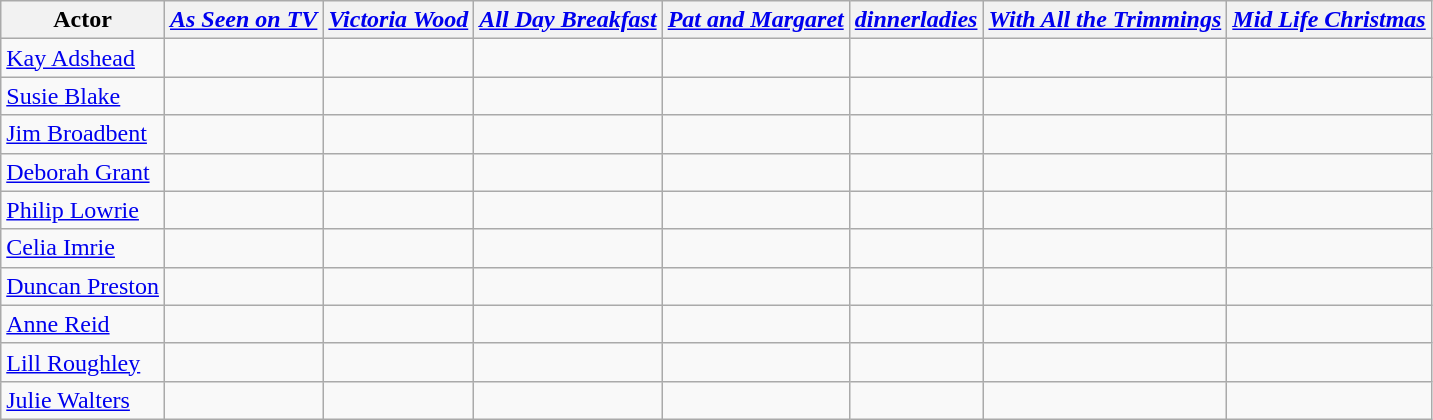<table class="wikitable">
<tr>
<th>Actor</th>
<th><em><a href='#'>As Seen on TV</a></em></th>
<th><em><a href='#'>Victoria Wood</a></em></th>
<th><em><a href='#'>All Day Breakfast</a></em></th>
<th><em><a href='#'>Pat and Margaret</a></em></th>
<th><em><a href='#'>dinnerladies</a></em></th>
<th><em><a href='#'>With All the Trimmings</a></em></th>
<th><em><a href='#'>Mid Life Christmas</a></em></th>
</tr>
<tr>
<td><a href='#'>Kay Adshead</a></td>
<td></td>
<td></td>
<td></td>
<td></td>
<td></td>
<td></td>
<td></td>
</tr>
<tr>
<td><a href='#'>Susie Blake</a></td>
<td></td>
<td></td>
<td></td>
<td></td>
<td></td>
<td></td>
<td></td>
</tr>
<tr>
<td><a href='#'>Jim Broadbent</a></td>
<td></td>
<td></td>
<td></td>
<td></td>
<td></td>
<td></td>
<td></td>
</tr>
<tr>
<td><a href='#'>Deborah Grant</a></td>
<td></td>
<td></td>
<td></td>
<td></td>
<td></td>
<td></td>
<td></td>
</tr>
<tr>
<td><a href='#'>Philip Lowrie</a></td>
<td></td>
<td></td>
<td></td>
<td></td>
<td></td>
<td></td>
<td></td>
</tr>
<tr>
<td><a href='#'>Celia Imrie</a></td>
<td></td>
<td></td>
<td></td>
<td></td>
<td></td>
<td></td>
<td></td>
</tr>
<tr>
<td><a href='#'>Duncan Preston</a></td>
<td></td>
<td></td>
<td></td>
<td></td>
<td></td>
<td></td>
<td></td>
</tr>
<tr>
<td><a href='#'>Anne Reid</a></td>
<td></td>
<td></td>
<td></td>
<td></td>
<td></td>
<td></td>
<td></td>
</tr>
<tr>
<td><a href='#'>Lill Roughley</a></td>
<td></td>
<td></td>
<td></td>
<td></td>
<td></td>
<td></td>
<td></td>
</tr>
<tr>
<td><a href='#'>Julie Walters</a></td>
<td></td>
<td></td>
<td></td>
<td></td>
<td></td>
<td></td>
<td></td>
</tr>
</table>
